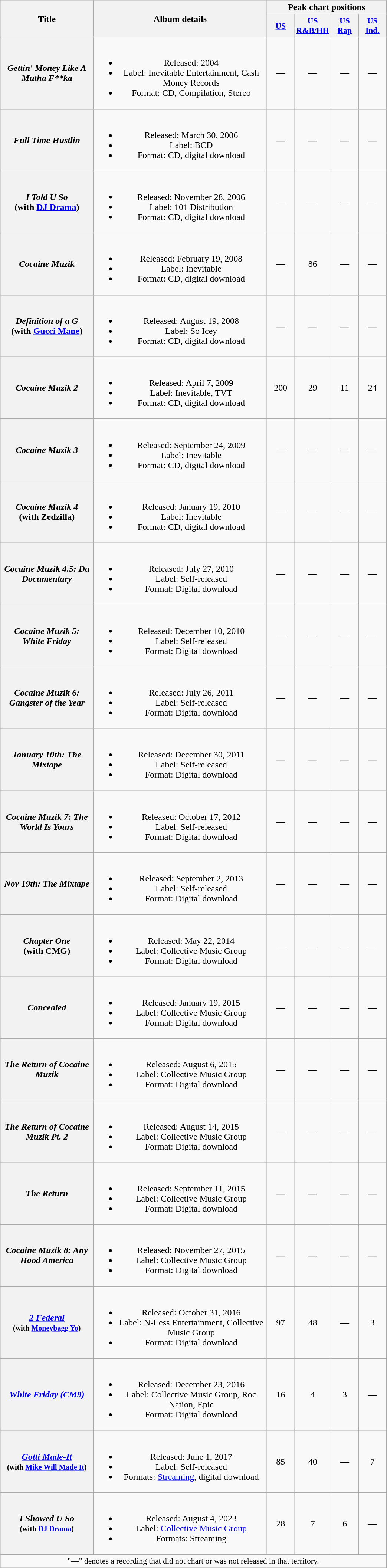<table class="wikitable plainrowheaders" style="text-align:center;">
<tr>
<th scope="col" rowspan="2" style="width:10em;">Title</th>
<th scope="col" rowspan="2" style="width:19em;">Album details</th>
<th scope="col" colspan="4">Peak chart positions</th>
</tr>
<tr>
<th style="width:3em;font-size:90%;"><a href='#'>US</a><br></th>
<th style="width:3em;font-size:90%;"><a href='#'>US<br>R&B/HH</a><br></th>
<th style="width:3em;font-size:90%;"><a href='#'>US<br>Rap</a><br></th>
<th style="width:3em;font-size:90%;"><a href='#'>US<br>Ind.</a><br></th>
</tr>
<tr>
<th scope="row"><em>Gettin' Money Like A Mutha F**ka</em></th>
<td><br><ul><li>Released: 2004</li><li>Label: Inevitable Entertainment, Cash Money Records</li><li>Format: CD, Compilation, Stereo</li></ul></td>
<td>—</td>
<td>—</td>
<td>—</td>
<td>—</td>
</tr>
<tr>
<th scope="row"><em>Full Time Hustlin</em></th>
<td><br><ul><li>Released: March 30, 2006</li><li>Label: BCD</li><li>Format: CD, digital download</li></ul></td>
<td>—</td>
<td>—</td>
<td>—</td>
<td>—</td>
</tr>
<tr>
<th scope="row"><em>I Told U So</em><br><span>(with <a href='#'>DJ Drama</a>)</span></th>
<td><br><ul><li>Released: November 28, 2006</li><li>Label: 101 Distribution</li><li>Format: CD, digital download</li></ul></td>
<td>—</td>
<td>—</td>
<td>—</td>
<td>—</td>
</tr>
<tr>
<th scope="row"><em>Cocaine Muzik</em></th>
<td><br><ul><li>Released: February 19, 2008</li><li>Label: Inevitable</li><li>Format: CD, digital download</li></ul></td>
<td>—</td>
<td>86</td>
<td>—</td>
<td>—</td>
</tr>
<tr>
<th scope="row"><em>Definition of a G</em><br><span>(with <a href='#'>Gucci Mane</a>)</span></th>
<td><br><ul><li>Released: August 19, 2008</li><li>Label: So Icey</li><li>Format: CD, digital download</li></ul></td>
<td>—</td>
<td>—</td>
<td>—</td>
<td>—</td>
</tr>
<tr>
<th scope="row"><em>Cocaine Muzik 2</em></th>
<td><br><ul><li>Released: April 7, 2009</li><li>Label: Inevitable, TVT</li><li>Format: CD, digital download</li></ul></td>
<td>200</td>
<td>29</td>
<td>11</td>
<td>24</td>
</tr>
<tr>
<th scope="row"><em>Cocaine Muzik 3</em></th>
<td><br><ul><li>Released: September 24, 2009</li><li>Label: Inevitable</li><li>Format: CD, digital download</li></ul></td>
<td>—</td>
<td>—</td>
<td>—</td>
<td>—</td>
</tr>
<tr>
<th scope="row"><em>Cocaine Muzik 4</em><br><span>(with Zedzilla)</span></th>
<td><br><ul><li>Released: January 19, 2010</li><li>Label: Inevitable</li><li>Format: CD, digital download</li></ul></td>
<td>—</td>
<td>—</td>
<td>—</td>
<td>—</td>
</tr>
<tr>
<th scope="row"><em>Cocaine Muzik 4.5: Da Documentary</em></th>
<td><br><ul><li>Released: July 27, 2010</li><li>Label: Self-released</li><li>Format: Digital download</li></ul></td>
<td>—</td>
<td>—</td>
<td>—</td>
<td>—</td>
</tr>
<tr>
<th scope="row"><em>Cocaine Muzik 5: White Friday</em></th>
<td><br><ul><li>Released: December 10, 2010</li><li>Label: Self-released</li><li>Format: Digital download</li></ul></td>
<td>—</td>
<td>—</td>
<td>—</td>
<td>—</td>
</tr>
<tr>
<th scope="row"><em>Cocaine Muzik 6: Gangster of the Year</em></th>
<td><br><ul><li>Released: July 26, 2011</li><li>Label: Self-released</li><li>Format: Digital download</li></ul></td>
<td>—</td>
<td>—</td>
<td>—</td>
<td>—</td>
</tr>
<tr>
<th scope="row"><em>January 10th: The Mixtape</em></th>
<td><br><ul><li>Released: December 30, 2011</li><li>Label: Self-released</li><li>Format: Digital download</li></ul></td>
<td>—</td>
<td>—</td>
<td>—</td>
<td>—</td>
</tr>
<tr>
<th scope="row"><em>Cocaine Muzik 7: The World Is Yours</em></th>
<td><br><ul><li>Released: October 17, 2012</li><li>Label: Self-released</li><li>Format: Digital download</li></ul></td>
<td>—</td>
<td>—</td>
<td>—</td>
<td>—</td>
</tr>
<tr>
<th scope="row"><em>Nov 19th: The Mixtape</em></th>
<td><br><ul><li>Released: September 2, 2013</li><li>Label: Self-released</li><li>Format: Digital download</li></ul></td>
<td>—</td>
<td>—</td>
<td>—</td>
<td>—</td>
</tr>
<tr>
<th scope="row"><em>Chapter One</em><br><span>(with CMG)</span></th>
<td><br><ul><li>Released: May 22, 2014</li><li>Label: Collective Music Group</li><li>Format: Digital download</li></ul></td>
<td>—</td>
<td>—</td>
<td>—</td>
<td>—</td>
</tr>
<tr>
<th scope="row"><em>Concealed</em></th>
<td><br><ul><li>Released: January 19, 2015</li><li>Label: Collective Music Group</li><li>Format: Digital download</li></ul></td>
<td>—</td>
<td>—</td>
<td>—</td>
<td>—</td>
</tr>
<tr>
<th scope="row"><em>The Return of Cocaine Muzik</em></th>
<td><br><ul><li>Released: August 6, 2015</li><li>Label: Collective Music Group</li><li>Format: Digital download</li></ul></td>
<td>—</td>
<td>—</td>
<td>—</td>
<td>—</td>
</tr>
<tr>
<th scope="row"><em>The Return of Cocaine Muzik Pt. 2</em></th>
<td><br><ul><li>Released: August 14, 2015</li><li>Label: Collective Music Group</li><li>Format: Digital download</li></ul></td>
<td>—</td>
<td>—</td>
<td>—</td>
<td>—</td>
</tr>
<tr>
<th scope="row"><em>The Return</em></th>
<td><br><ul><li>Released: September 11, 2015</li><li>Label: Collective Music Group</li><li>Format: Digital download</li></ul></td>
<td>—</td>
<td>—</td>
<td>—</td>
<td>—</td>
</tr>
<tr>
<th scope="row"><em>Cocaine Muzik 8: Any Hood America</em></th>
<td><br><ul><li>Released: November 27, 2015</li><li>Label: Collective Music Group</li><li>Format: Digital download</li></ul></td>
<td>—</td>
<td>—</td>
<td>—</td>
<td>—</td>
</tr>
<tr>
<th scope="row"><em><a href='#'>2 Federal</a></em><br><small>(with <a href='#'>Moneybagg Yo</a>)</small></th>
<td><br><ul><li>Released: October 31, 2016</li><li>Label: N-Less Entertainment, Collective Music Group</li><li>Format: Digital download</li></ul></td>
<td>97</td>
<td>48</td>
<td>—</td>
<td>3</td>
</tr>
<tr>
<th scope="row"><em><a href='#'>White Friday (CM9)</a></em></th>
<td><br><ul><li>Released: December 23, 2016</li><li>Label: Collective Music Group, Roc Nation, Epic</li><li>Format: Digital download</li></ul></td>
<td>16</td>
<td>4</td>
<td>3</td>
<td>—</td>
</tr>
<tr>
<th scope="row"><em><a href='#'>Gotti Made-It</a></em> <br><small>(with <a href='#'>Mike Will Made It</a>)</small></th>
<td><br><ul><li>Released: June 1, 2017</li><li>Label: Self-released</li><li>Formats: <a href='#'>Streaming</a>, digital download</li></ul></td>
<td>85</td>
<td>40</td>
<td>—</td>
<td>7</td>
</tr>
<tr>
<th scope="row"><em>I Showed U So</em> <br><small>(with <a href='#'>DJ Drama</a>)</small></th>
<td><br><ul><li>Released: August 4, 2023</li><li>Label: <a href='#'>Collective Music Group</a></li><li>Formats: Streaming</li></ul></td>
<td>28</td>
<td>7</td>
<td>6</td>
<td>—</td>
</tr>
<tr>
<td colspan="6" style="font-size:90%">"—" denotes a recording that did not chart or was not released in that territory.</td>
</tr>
</table>
